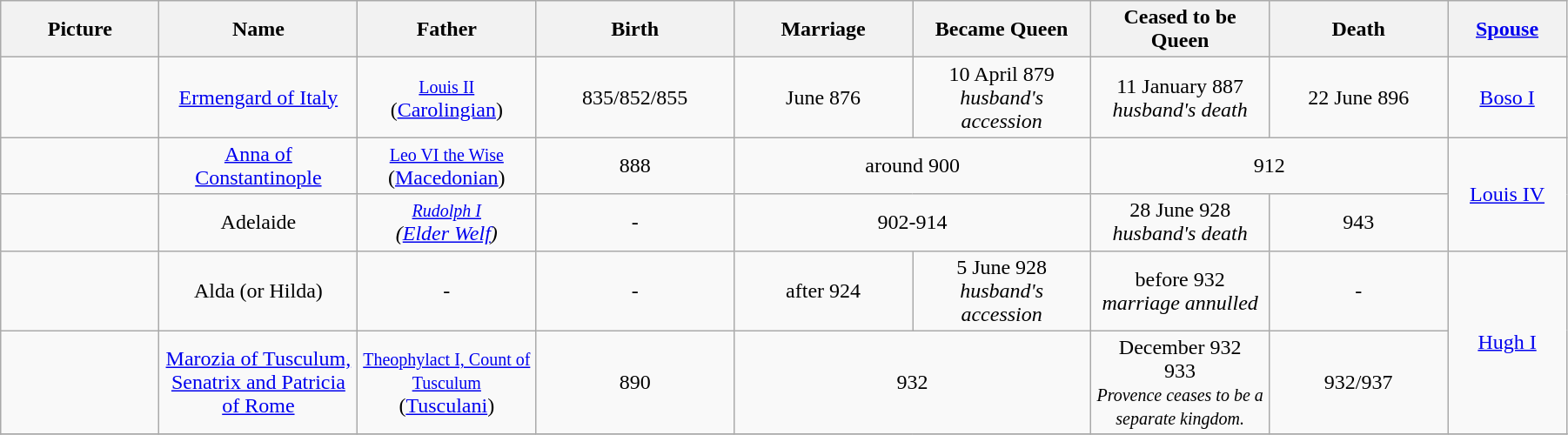<table width=95% class="wikitable">
<tr>
<th width = "8%">Picture</th>
<th width = "10%">Name</th>
<th width = "9%">Father</th>
<th width = "10%">Birth</th>
<th width = "9%">Marriage</th>
<th width = "9%">Became Queen</th>
<th width = "9%">Ceased to be Queen</th>
<th width = "9%">Death</th>
<th width = "6%"><a href='#'>Spouse</a></th>
</tr>
<tr>
<td align="center"></td>
<td align="center"><a href='#'>Ermengard of Italy</a></td>
<td align="center"><small><a href='#'>Louis II</a></small><br>(<a href='#'>Carolingian</a>)</td>
<td align="center">835/852/855</td>
<td align="center">June 876</td>
<td align="center">10 April 879<br><em>husband's accession</em></td>
<td align="center">11 January 887<br><em>husband's death</em></td>
<td align="center">22 June 896</td>
<td align="center"><a href='#'>Boso I</a></td>
</tr>
<tr>
<td align="center"></td>
<td align="center"><a href='#'>Anna of Constantinople</a></td>
<td align="center"><small><a href='#'>Leo VI the Wise</a></small><br>(<a href='#'>Macedonian</a>)</td>
<td align="center">888</td>
<td align="center" colspan="2">around 900</td>
<td align="center" colspan="2">912</td>
<td align="center" rowspan="2"><a href='#'>Louis IV</a></td>
</tr>
<tr>
<td align="center"></td>
<td align="center">Adelaide</td>
<td align="center"><em><small><a href='#'>Rudolph I</a></small><br>(<a href='#'>Elder Welf</a>)</em></td>
<td align="center">-</td>
<td align="center" colspan="2">902-914</td>
<td align="center">28 June 928<br><em>husband's death</em></td>
<td align="center">943</td>
</tr>
<tr>
<td align="center"></td>
<td align="center">Alda (or Hilda)</td>
<td align="center">-</td>
<td align="center">-</td>
<td align="center">after 924</td>
<td align="center">5 June 928<br><em>husband's accession</em></td>
<td align="center">before 932<br><em>marriage annulled</em></td>
<td align="center">-</td>
<td align="center" rowspan="2"><a href='#'>Hugh I</a></td>
</tr>
<tr>
<td align="center"></td>
<td align="center"><a href='#'>Marozia of Tusculum, Senatrix and Patricia of Rome</a></td>
<td align="center"><small><a href='#'>Theophylact I, Count of Tusculum</a></small><br>(<a href='#'>Tusculani</a>)</td>
<td align="center">890</td>
<td align="center" colspan="2">932</td>
<td align="center">December 932<br>933 <br><small><em>Provence ceases to be a separate kingdom.</em></small></td>
<td align="center">932/937</td>
</tr>
<tr>
</tr>
</table>
